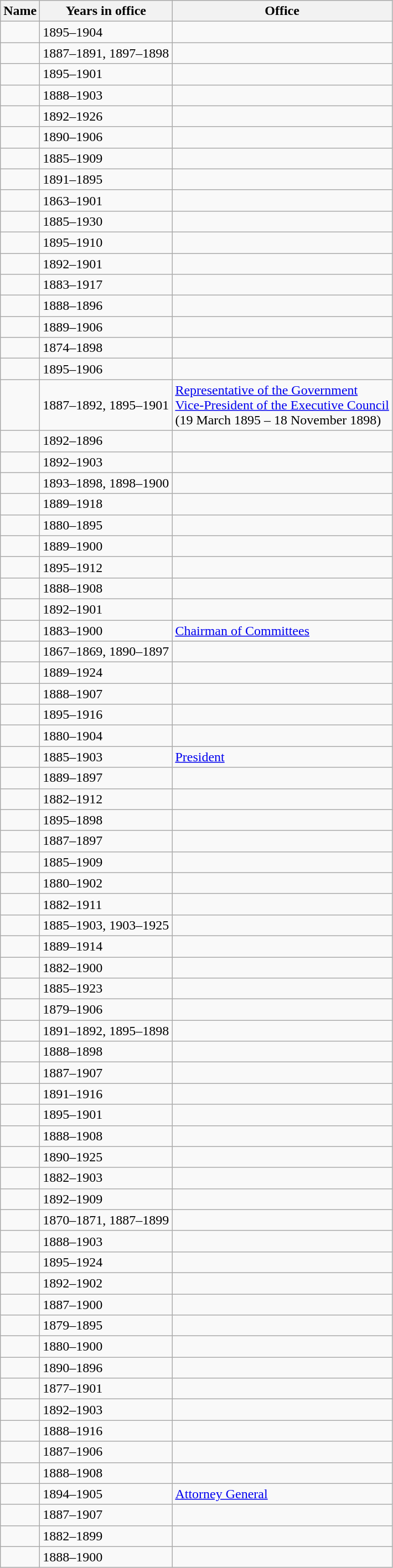<table class="wikitable sortable">
<tr>
<th>Name</th>
<th>Years in office</th>
<th>Office</th>
</tr>
<tr>
<td></td>
<td>1895–1904</td>
<td></td>
</tr>
<tr>
<td></td>
<td>1887–1891, 1897–1898</td>
<td></td>
</tr>
<tr>
<td></td>
<td>1895–1901</td>
<td></td>
</tr>
<tr>
<td></td>
<td>1888–1903</td>
<td></td>
</tr>
<tr>
<td></td>
<td>1892–1926</td>
<td></td>
</tr>
<tr>
<td></td>
<td>1890–1906</td>
<td></td>
</tr>
<tr>
<td></td>
<td>1885–1909</td>
<td></td>
</tr>
<tr>
<td></td>
<td>1891–1895</td>
<td></td>
</tr>
<tr>
<td></td>
<td>1863–1901</td>
<td></td>
</tr>
<tr>
<td></td>
<td>1885–1930</td>
<td></td>
</tr>
<tr>
<td></td>
<td>1895–1910</td>
<td></td>
</tr>
<tr>
<td></td>
<td>1892–1901</td>
<td></td>
</tr>
<tr>
<td></td>
<td>1883–1917</td>
<td></td>
</tr>
<tr>
<td></td>
<td>1888–1896</td>
<td></td>
</tr>
<tr>
<td></td>
<td>1889–1906</td>
<td></td>
</tr>
<tr>
<td></td>
<td>1874–1898</td>
<td></td>
</tr>
<tr>
<td></td>
<td>1895–1906</td>
<td></td>
</tr>
<tr>
<td></td>
<td>1887–1892, 1895–1901</td>
<td><a href='#'>Representative of the Government</a><br><a href='#'>Vice-President of the Executive Council</a><br>(19 March 1895 – 18 November 1898)</td>
</tr>
<tr>
<td></td>
<td>1892–1896</td>
<td></td>
</tr>
<tr>
<td></td>
<td>1892–1903</td>
<td></td>
</tr>
<tr>
<td></td>
<td>1893–1898, 1898–1900</td>
<td></td>
</tr>
<tr>
<td></td>
<td>1889–1918</td>
<td></td>
</tr>
<tr>
<td></td>
<td>1880–1895</td>
<td></td>
</tr>
<tr>
<td></td>
<td>1889–1900</td>
<td></td>
</tr>
<tr>
<td></td>
<td>1895–1912</td>
<td></td>
</tr>
<tr>
<td></td>
<td>1888–1908</td>
<td></td>
</tr>
<tr>
<td></td>
<td>1892–1901</td>
<td></td>
</tr>
<tr>
<td></td>
<td>1883–1900</td>
<td><a href='#'>Chairman of Committees</a></td>
</tr>
<tr>
<td></td>
<td>1867–1869, 1890–1897</td>
<td></td>
</tr>
<tr>
<td></td>
<td>1889–1924</td>
<td></td>
</tr>
<tr>
<td></td>
<td>1888–1907</td>
<td></td>
</tr>
<tr>
<td></td>
<td>1895–1916</td>
<td></td>
</tr>
<tr>
<td></td>
<td>1880–1904</td>
<td></td>
</tr>
<tr>
<td></td>
<td>1885–1903</td>
<td><a href='#'>President</a></td>
</tr>
<tr>
<td></td>
<td>1889–1897</td>
<td></td>
</tr>
<tr>
<td></td>
<td>1882–1912</td>
<td></td>
</tr>
<tr>
<td></td>
<td>1895–1898</td>
<td></td>
</tr>
<tr>
<td></td>
<td>1887–1897</td>
<td></td>
</tr>
<tr>
<td></td>
<td>1885–1909</td>
<td></td>
</tr>
<tr>
<td></td>
<td>1880–1902</td>
<td></td>
</tr>
<tr>
<td></td>
<td>1882–1911</td>
<td></td>
</tr>
<tr>
<td></td>
<td>1885–1903, 1903–1925</td>
<td></td>
</tr>
<tr>
<td></td>
<td>1889–1914</td>
<td></td>
</tr>
<tr>
<td></td>
<td>1882–1900</td>
<td></td>
</tr>
<tr>
<td></td>
<td>1885–1923</td>
<td></td>
</tr>
<tr>
<td></td>
<td>1879–1906</td>
<td></td>
</tr>
<tr>
<td></td>
<td>1891–1892, 1895–1898</td>
<td></td>
</tr>
<tr>
<td></td>
<td>1888–1898</td>
<td></td>
</tr>
<tr>
<td></td>
<td>1887–1907</td>
<td></td>
</tr>
<tr>
<td></td>
<td>1891–1916</td>
<td></td>
</tr>
<tr>
<td></td>
<td>1895–1901</td>
<td></td>
</tr>
<tr>
<td></td>
<td>1888–1908</td>
<td></td>
</tr>
<tr>
<td></td>
<td>1890–1925</td>
<td></td>
</tr>
<tr>
<td></td>
<td>1882–1903</td>
<td></td>
</tr>
<tr>
<td></td>
<td>1892–1909</td>
<td></td>
</tr>
<tr>
<td></td>
<td>1870–1871, 1887–1899</td>
<td></td>
</tr>
<tr>
<td></td>
<td>1888–1903</td>
<td></td>
</tr>
<tr>
<td></td>
<td>1895–1924</td>
<td></td>
</tr>
<tr>
<td></td>
<td>1892–1902</td>
<td></td>
</tr>
<tr>
<td></td>
<td>1887–1900</td>
<td></td>
</tr>
<tr>
<td></td>
<td>1879–1895</td>
<td></td>
</tr>
<tr>
<td></td>
<td>1880–1900</td>
<td></td>
</tr>
<tr>
<td></td>
<td>1890–1896</td>
<td></td>
</tr>
<tr>
<td></td>
<td>1877–1901</td>
<td></td>
</tr>
<tr>
<td></td>
<td>1892–1903</td>
<td></td>
</tr>
<tr>
<td></td>
<td>1888–1916</td>
<td></td>
</tr>
<tr>
<td></td>
<td>1887–1906</td>
<td></td>
</tr>
<tr>
<td></td>
<td>1888–1908</td>
<td></td>
</tr>
<tr>
<td></td>
<td>1894–1905</td>
<td><a href='#'>Attorney General</a></td>
</tr>
<tr>
<td></td>
<td>1887–1907</td>
<td></td>
</tr>
<tr>
<td></td>
<td>1882–1899</td>
<td></td>
</tr>
<tr>
<td></td>
<td>1888–1900</td>
<td></td>
</tr>
</table>
